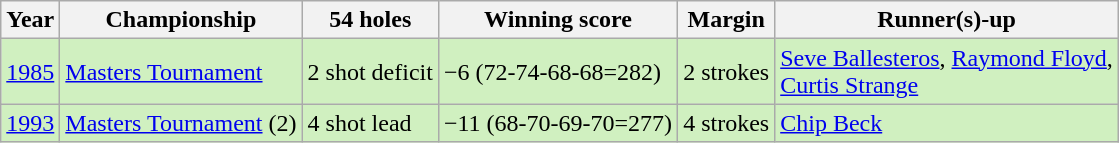<table class="wikitable">
<tr>
<th>Year</th>
<th>Championship</th>
<th>54 holes</th>
<th>Winning score</th>
<th>Margin</th>
<th>Runner(s)-up</th>
</tr>
<tr style="background:#D0F0C0;">
<td><a href='#'>1985</a></td>
<td><a href='#'>Masters Tournament</a></td>
<td>2 shot deficit</td>
<td>−6 (72-74-68-68=282)</td>
<td>2 strokes</td>
<td> <a href='#'>Seve Ballesteros</a>,  <a href='#'>Raymond Floyd</a>,<br> <a href='#'>Curtis Strange</a></td>
</tr>
<tr style="background:#D0F0C0;">
<td><a href='#'>1993</a></td>
<td><a href='#'>Masters Tournament</a> (2)</td>
<td>4 shot lead</td>
<td>−11 (68-70-69-70=277)</td>
<td>4 strokes</td>
<td> <a href='#'>Chip Beck</a></td>
</tr>
</table>
